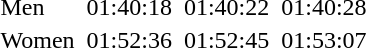<table>
<tr>
<td>Men</td>
<td></td>
<td>01:40:18</td>
<td></td>
<td>01:40:22</td>
<td></td>
<td>01:40:28</td>
</tr>
<tr>
<td>Women</td>
<td></td>
<td>01:52:36</td>
<td></td>
<td>01:52:45</td>
<td></td>
<td>01:53:07</td>
</tr>
</table>
